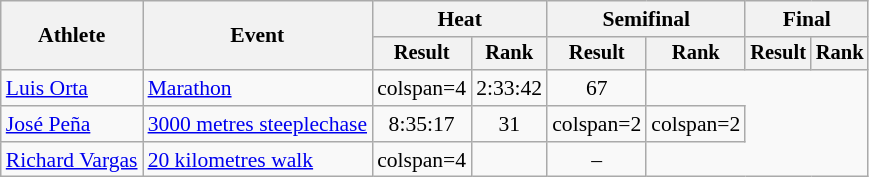<table class=wikitable style=font-size:90%>
<tr>
<th rowspan=2>Athlete</th>
<th rowspan=2>Event</th>
<th colspan=2>Heat</th>
<th colspan=2>Semifinal</th>
<th colspan=2>Final</th>
</tr>
<tr style=font-size:95%>
<th>Result</th>
<th>Rank</th>
<th>Result</th>
<th>Rank</th>
<th>Result</th>
<th>Rank</th>
</tr>
<tr align=center>
<td align=left><a href='#'>Luis Orta</a></td>
<td align=left><a href='#'>Marathon</a></td>
<td>colspan=4 </td>
<td>2:33:42 <strong></strong></td>
<td>67</td>
</tr>
<tr align=center>
<td align=left><a href='#'>José Peña</a></td>
<td align=left><a href='#'>3000 metres steeplechase</a></td>
<td>8:35:17</td>
<td>31</td>
<td>colspan=2 </td>
<td>colspan=2 </td>
</tr>
<tr align=center>
<td align=left><a href='#'>Richard Vargas</a></td>
<td align=left><a href='#'>20 kilometres walk</a></td>
<td>colspan=4 </td>
<td></td>
<td>–</td>
</tr>
</table>
